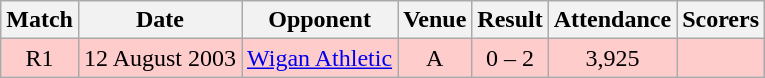<table class="wikitable" style="font-size:100%; text-align:center">
<tr>
<th>Match</th>
<th>Date</th>
<th>Opponent</th>
<th>Venue</th>
<th>Result</th>
<th>Attendance</th>
<th>Scorers</th>
</tr>
<tr style="background: #FFCCCC;">
<td>R1</td>
<td>12 August 2003</td>
<td><a href='#'>Wigan Athletic</a></td>
<td>A</td>
<td>0 – 2</td>
<td>3,925</td>
<td></td>
</tr>
</table>
